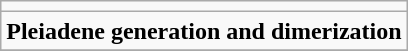<table align="center"  class="wikitable">
<tr>
<td></td>
</tr>
<tr>
<td><strong>Pleiadene generation and dimerization</strong></td>
</tr>
<tr>
</tr>
</table>
